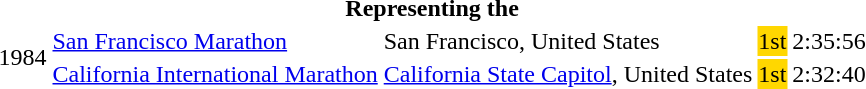<table>
<tr>
<th colspan="5">Representing the </th>
</tr>
<tr>
<td rowspan=2>1984</td>
<td><a href='#'>San Francisco Marathon</a></td>
<td>San Francisco, United States</td>
<td bgcolor=gold>1st</td>
<td>2:35:56</td>
</tr>
<tr>
<td><a href='#'>California International Marathon</a></td>
<td><a href='#'>California State Capitol</a>, United States</td>
<td bgcolor="gold">1st</td>
<td>2:32:40</td>
</tr>
</table>
